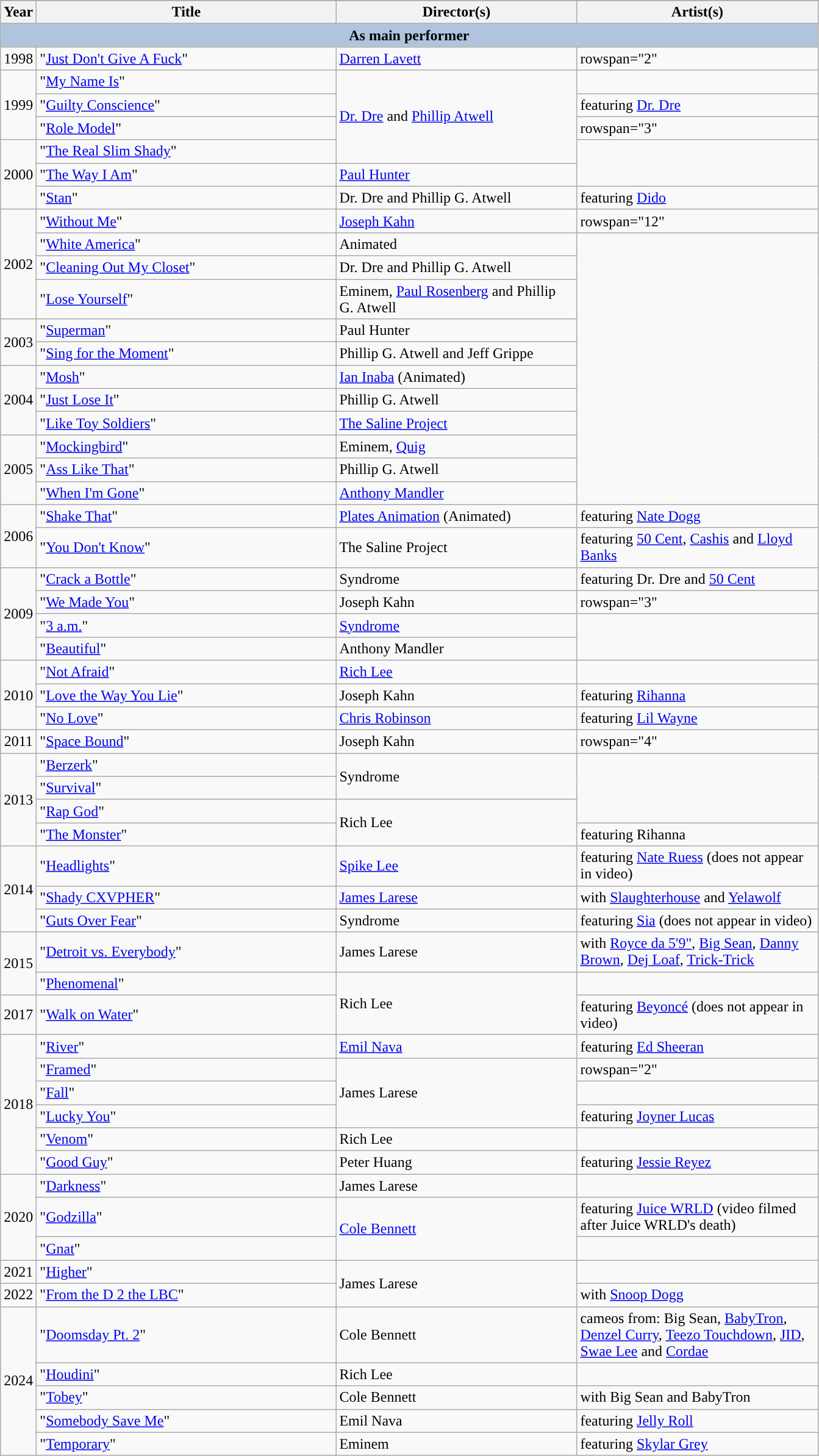<table class="wikitable plainrowheaders sortable">
<tr>
</tr>
<tr>
<th scope="col">Year</th>
<th scope="col" style="width: 20em;">Title</th>
<th scope="col" style="width: 16em;">Director(s)</th>
<th scope="col" style="width: 16em;" class="unsortable">Artist(s)</th>
</tr>
<tr>
<th colspan="5" style="background:#B0C4DE;">As main performer</th>
</tr>
<tr>
<td style="text-align:center;">1998</td>
<td>"<a href='#'>Just Don't Give A Fuck</a>"</td>
<td><a href='#'>Darren Lavett</a></td>
<td>rowspan="2" </td>
</tr>
<tr>
<td rowspan="3" style="text-align:center;">1999</td>
<td>"<a href='#'>My Name Is</a>"</td>
<td rowspan="4"><a href='#'>Dr. Dre</a> and <a href='#'>Phillip Atwell</a></td>
</tr>
<tr>
<td>"<a href='#'>Guilty Conscience</a>"</td>
<td>featuring <a href='#'>Dr. Dre</a></td>
</tr>
<tr>
<td>"<a href='#'>Role Model</a>"</td>
<td>rowspan="3" </td>
</tr>
<tr>
<td rowspan="3" style="text-align:center;">2000</td>
<td>"<a href='#'>The Real Slim Shady</a>"</td>
</tr>
<tr>
<td>"<a href='#'>The Way I Am</a>"</td>
<td><a href='#'>Paul Hunter</a></td>
</tr>
<tr>
<td>"<a href='#'>Stan</a>"</td>
<td>Dr. Dre and Phillip G. Atwell</td>
<td>featuring <a href='#'>Dido</a></td>
</tr>
<tr>
<td rowspan="4" style="text-align:center;">2002</td>
<td>"<a href='#'>Without Me</a>"</td>
<td><a href='#'>Joseph Kahn</a></td>
<td>rowspan="12" </td>
</tr>
<tr>
<td>"<a href='#'>White America</a>"</td>
<td>Animated</td>
</tr>
<tr>
<td>"<a href='#'>Cleaning Out My Closet</a>"</td>
<td>Dr. Dre and Phillip G. Atwell</td>
</tr>
<tr>
<td>"<a href='#'>Lose Yourself</a>"</td>
<td>Eminem, <a href='#'>Paul Rosenberg</a> and Phillip G. Atwell</td>
</tr>
<tr>
<td rowspan="2" style="text-align:center;">2003</td>
<td>"<a href='#'>Superman</a>"</td>
<td>Paul Hunter</td>
</tr>
<tr>
<td>"<a href='#'>Sing for the Moment</a>"</td>
<td>Phillip G. Atwell and Jeff Grippe</td>
</tr>
<tr>
<td rowspan="3" style="text-align:center;">2004</td>
<td>"<a href='#'>Mosh</a>"</td>
<td><a href='#'>Ian Inaba</a> (Animated)</td>
</tr>
<tr>
<td>"<a href='#'>Just Lose It</a>"</td>
<td>Phillip G. Atwell</td>
</tr>
<tr>
<td>"<a href='#'>Like Toy Soldiers</a>"</td>
<td><a href='#'>The Saline Project</a></td>
</tr>
<tr>
<td rowspan="3" style="text-align:center;">2005</td>
<td>"<a href='#'>Mockingbird</a>"</td>
<td>Eminem, <a href='#'>Quig</a></td>
</tr>
<tr>
<td>"<a href='#'>Ass Like That</a>"</td>
<td>Phillip G. Atwell</td>
</tr>
<tr>
<td>"<a href='#'>When I'm Gone</a>"</td>
<td><a href='#'>Anthony Mandler</a></td>
</tr>
<tr>
<td rowspan="2" style="text-align:center;">2006</td>
<td>"<a href='#'>Shake That</a>"</td>
<td><a href='#'>Plates Animation</a> (Animated)</td>
<td>featuring <a href='#'>Nate Dogg</a></td>
</tr>
<tr>
<td>"<a href='#'>You Don't Know</a>"</td>
<td>The Saline Project</td>
<td>featuring <a href='#'>50 Cent</a>, <a href='#'>Cashis</a> and <a href='#'>Lloyd Banks</a></td>
</tr>
<tr>
<td rowspan="4" style="text-align:center;">2009</td>
<td>"<a href='#'>Crack a Bottle</a>"</td>
<td>Syndrome</td>
<td>featuring Dr. Dre and <a href='#'>50 Cent</a></td>
</tr>
<tr>
<td>"<a href='#'>We Made You</a>"</td>
<td>Joseph Kahn</td>
<td>rowspan="3" </td>
</tr>
<tr>
<td>"<a href='#'>3 a.m.</a>"</td>
<td><a href='#'>Syndrome</a></td>
</tr>
<tr>
<td>"<a href='#'>Beautiful</a>"</td>
<td>Anthony Mandler</td>
</tr>
<tr>
<td rowspan="3" style="text-align:center;">2010</td>
<td>"<a href='#'>Not Afraid</a>"</td>
<td><a href='#'>Rich Lee</a></td>
<td></td>
</tr>
<tr>
<td>"<a href='#'>Love the Way You Lie</a>"</td>
<td>Joseph Kahn</td>
<td>featuring <a href='#'>Rihanna</a></td>
</tr>
<tr>
<td>"<a href='#'>No Love</a>"</td>
<td><a href='#'>Chris Robinson</a></td>
<td>featuring <a href='#'>Lil Wayne</a></td>
</tr>
<tr>
<td style="text-align:center;">2011</td>
<td>"<a href='#'>Space Bound</a>"</td>
<td>Joseph Kahn</td>
<td>rowspan="4" </td>
</tr>
<tr>
<td rowspan="4" style="text-align:center;">2013</td>
<td>"<a href='#'>Berzerk</a>"</td>
<td rowspan="2">Syndrome</td>
</tr>
<tr>
<td>"<a href='#'>Survival</a>"</td>
</tr>
<tr>
<td>"<a href='#'>Rap God</a>"</td>
<td rowspan="2">Rich Lee</td>
</tr>
<tr>
<td>"<a href='#'>The Monster</a>"</td>
<td>featuring Rihanna</td>
</tr>
<tr>
<td rowspan="3" style="text-align:center;">2014</td>
<td>"<a href='#'>Headlights</a>"</td>
<td><a href='#'>Spike Lee</a></td>
<td>featuring <a href='#'>Nate Ruess</a> (does not appear in video)</td>
</tr>
<tr>
<td>"<a href='#'>Shady CXVPHER</a>"</td>
<td><a href='#'>James Larese</a></td>
<td>with <a href='#'>Slaughterhouse</a> and <a href='#'>Yelawolf</a></td>
</tr>
<tr>
<td>"<a href='#'>Guts Over Fear</a>"</td>
<td>Syndrome</td>
<td>featuring <a href='#'>Sia</a> (does not appear in video)</td>
</tr>
<tr>
<td rowspan="2" style="text-align:center;">2015</td>
<td>"<a href='#'>Detroit vs. Everybody</a>"</td>
<td>James Larese</td>
<td>with <a href='#'>Royce da 5'9"</a>, <a href='#'>Big Sean</a>, <a href='#'>Danny Brown</a>, <a href='#'>Dej Loaf</a>, <a href='#'>Trick-Trick</a></td>
</tr>
<tr>
<td>"<a href='#'>Phenomenal</a>"</td>
<td rowspan="2">Rich Lee</td>
<td></td>
</tr>
<tr>
<td style="text-align:center;">2017</td>
<td>"<a href='#'>Walk on Water</a>"</td>
<td>featuring <a href='#'>Beyoncé</a> (does not appear in video)</td>
</tr>
<tr>
<td rowspan="6" style="text-align:center;">2018</td>
<td>"<a href='#'>River</a>"</td>
<td><a href='#'>Emil Nava</a></td>
<td>featuring <a href='#'>Ed Sheeran</a></td>
</tr>
<tr>
<td>"<a href='#'>Framed</a>"</td>
<td rowspan="3">James Larese</td>
<td>rowspan="2" </td>
</tr>
<tr>
<td>"<a href='#'>Fall</a>"</td>
</tr>
<tr>
<td>"<a href='#'>Lucky You</a>"</td>
<td>featuring <a href='#'>Joyner Lucas</a></td>
</tr>
<tr>
<td>"<a href='#'>Venom</a>"</td>
<td>Rich Lee</td>
<td></td>
</tr>
<tr>
<td>"<a href='#'>Good Guy</a>"</td>
<td>Peter Huang</td>
<td>featuring <a href='#'>Jessie Reyez</a></td>
</tr>
<tr>
<td rowspan="3" style="text-align:center;">2020</td>
<td>"<a href='#'>Darkness</a>"</td>
<td>James Larese</td>
<td></td>
</tr>
<tr>
<td>"<a href='#'>Godzilla</a>"</td>
<td rowspan="2"><a href='#'>Cole Bennett</a></td>
<td>featuring <a href='#'>Juice WRLD</a> (video filmed after Juice WRLD's death)</td>
</tr>
<tr>
<td>"<a href='#'>Gnat</a>"</td>
<td></td>
</tr>
<tr>
<td rowspan="1" style="text-align:center;">2021</td>
<td>"<a href='#'>Higher</a>"</td>
<td rowspan="2">James Larese</td>
<td></td>
</tr>
<tr>
<td rowspan="1" style="text-align:center;">2022</td>
<td>"<a href='#'>From the D 2 the LBC</a>"</td>
<td>with <a href='#'>Snoop Dogg</a></td>
</tr>
<tr>
<td rowspan="5" style="text-align:center;">2024</td>
<td>"<a href='#'>Doomsday Pt. 2</a>"</td>
<td>Cole Bennett</td>
<td>cameos from: Big Sean, <a href='#'>BabyTron</a>, <a href='#'>Denzel Curry</a>, <a href='#'>Teezo Touchdown</a>, <a href='#'>JID</a>, <a href='#'>Swae Lee</a> and <a href='#'>Cordae</a></td>
</tr>
<tr>
<td>"<a href='#'>Houdini</a>"</td>
<td>Rich Lee</td>
<td></td>
</tr>
<tr>
<td>"<a href='#'>Tobey</a>"</td>
<td>Cole Bennett</td>
<td>with Big Sean and BabyTron</td>
</tr>
<tr>
<td>"<a href='#'>Somebody Save Me</a>"</td>
<td>Emil Nava</td>
<td>featuring <a href='#'>Jelly Roll</a></td>
</tr>
<tr>
<td>"<a href='#'>Temporary</a>"</td>
<td>Eminem</td>
<td>featuring <a href='#'>Skylar Grey</a></td>
</tr>
</table>
